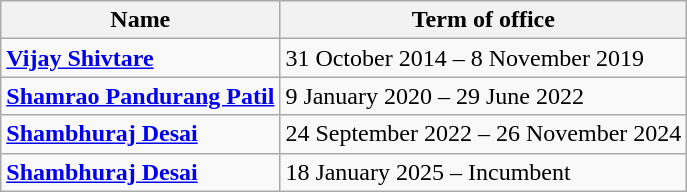<table class="wikitable">
<tr>
<th>Name</th>
<th>Term of office</th>
</tr>
<tr>
<td><strong><a href='#'>Vijay Shivtare</a></strong></td>
<td>31 October 2014 – 8 November 2019</td>
</tr>
<tr>
<td><strong><a href='#'>Shamrao Pandurang Patil</a></strong></td>
<td>9 January 2020 – 29 June 2022</td>
</tr>
<tr>
<td><strong><a href='#'>Shambhuraj Desai</a></strong></td>
<td>24 September 2022 – 26 November 2024</td>
</tr>
<tr>
<td><strong><a href='#'>Shambhuraj Desai</a></strong></td>
<td>18 January 2025 – Incumbent</td>
</tr>
</table>
